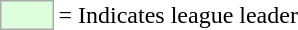<table>
<tr>
<td style="background:#DDFFDD; border:1px solid #aaa; width:2em;"></td>
<td>= Indicates league leader</td>
</tr>
</table>
